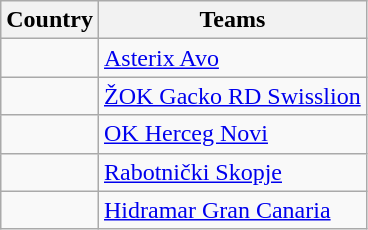<table class="wikitable" style="text-align:left">
<tr>
<th>Country</th>
<th>Teams</th>
</tr>
<tr>
<td></td>
<td><a href='#'>Asterix Avo</a></td>
</tr>
<tr>
<td></td>
<td><a href='#'>ŽOK Gacko RD Swisslion</a></td>
</tr>
<tr>
<td></td>
<td><a href='#'>OK Herceg Novi</a></td>
</tr>
<tr>
<td></td>
<td><a href='#'>Rabotnički Skopje</a></td>
</tr>
<tr>
<td></td>
<td><a href='#'>Hidramar Gran Canaria</a></td>
</tr>
</table>
